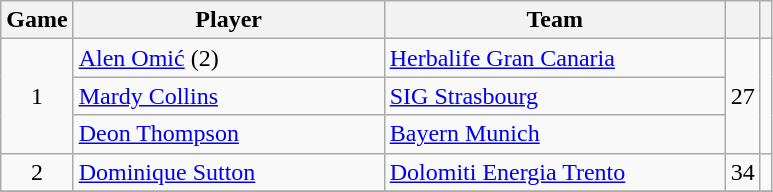<table class="wikitable sortable" style="text-align: center;">
<tr>
<th>Game</th>
<th style="width:200px;">Player</th>
<th style="width:220px;">Team</th>
<th><a href='#'></a></th>
<th></th>
</tr>
<tr>
<td rowspan=3>1</td>
<td align="left"> <a href='#'>Alen Omić</a> (2)</td>
<td align="left"> <a href='#'>Herbalife Gran Canaria</a></td>
<td rowspan=3>27</td>
<td rowspan=3></td>
</tr>
<tr>
<td align="left"> <a href='#'>Mardy Collins</a></td>
<td align="left"> <a href='#'>SIG Strasbourg</a></td>
</tr>
<tr>
<td align="left"> <a href='#'>Deon Thompson</a></td>
<td align="left"> <a href='#'>Bayern Munich</a></td>
</tr>
<tr>
<td>2</td>
<td align="left"> <a href='#'>Dominique Sutton</a></td>
<td align="left"> <a href='#'>Dolomiti Energia Trento</a></td>
<td>34</td>
<td></td>
</tr>
<tr>
</tr>
</table>
